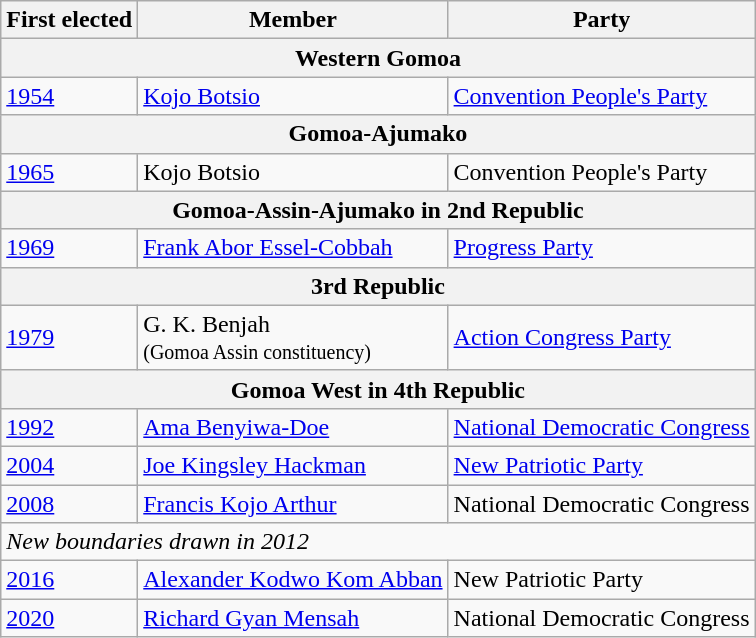<table class="wikitable">
<tr>
<th>First elected</th>
<th>Member</th>
<th>Party</th>
</tr>
<tr>
<th colspan=3>Western Gomoa</th>
</tr>
<tr>
<td><a href='#'>1954</a></td>
<td><a href='#'>Kojo Botsio</a></td>
<td><a href='#'>Convention People's Party</a></td>
</tr>
<tr>
<th colspan=3>Gomoa-Ajumako</th>
</tr>
<tr>
<td><a href='#'>1965</a></td>
<td>Kojo Botsio</td>
<td>Convention People's Party</td>
</tr>
<tr>
<th colspan=3>Gomoa-Assin-Ajumako in 2nd Republic</th>
</tr>
<tr>
<td><a href='#'>1969</a></td>
<td><a href='#'>Frank Abor Essel-Cobbah</a></td>
<td><a href='#'>Progress Party</a></td>
</tr>
<tr>
<th colspan=3>3rd Republic</th>
</tr>
<tr>
<td><a href='#'>1979</a></td>
<td>G. K. Benjah<br><small>(Gomoa Assin constituency)</small></td>
<td><a href='#'>Action Congress Party</a></td>
</tr>
<tr>
<th colspan=3>Gomoa West in 4th Republic</th>
</tr>
<tr>
<td><a href='#'>1992</a></td>
<td><a href='#'>Ama Benyiwa-Doe</a></td>
<td><a href='#'>National Democratic Congress</a></td>
</tr>
<tr>
<td><a href='#'>2004</a></td>
<td><a href='#'>Joe Kingsley Hackman</a></td>
<td><a href='#'>New Patriotic Party</a></td>
</tr>
<tr>
<td><a href='#'>2008</a></td>
<td><a href='#'>Francis Kojo Arthur</a></td>
<td>National Democratic Congress</td>
</tr>
<tr>
<td colspan=3><em>New boundaries drawn in 2012</em></td>
</tr>
<tr>
<td><a href='#'>2016</a></td>
<td><a href='#'>Alexander Kodwo Kom Abban</a></td>
<td>New Patriotic Party</td>
</tr>
<tr>
<td><a href='#'>2020</a></td>
<td><a href='#'>Richard Gyan Mensah</a></td>
<td>National Democratic Congress</td>
</tr>
</table>
